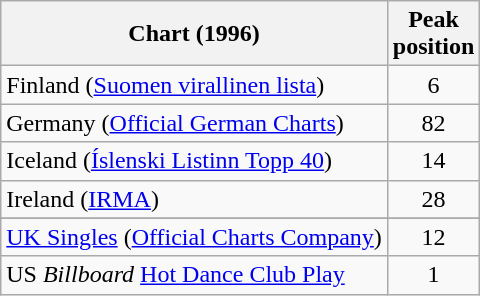<table class="wikitable sortable">
<tr>
<th>Chart (1996)</th>
<th>Peak<br>position</th>
</tr>
<tr>
<td align="left">Finland (<a href='#'>Suomen virallinen lista</a>)</td>
<td align="center">6</td>
</tr>
<tr>
<td align="left">Germany (<a href='#'>Official German Charts</a>)</td>
<td align="center">82</td>
</tr>
<tr>
<td>Iceland (<a href='#'>Íslenski Listinn Topp 40</a>)</td>
<td align="center">14</td>
</tr>
<tr>
<td>Ireland (<a href='#'>IRMA</a>)</td>
<td align="center">28</td>
</tr>
<tr>
</tr>
<tr>
</tr>
<tr>
<td><a href='#'>UK Singles</a> (<a href='#'>Official Charts Company</a>)</td>
<td align="center">12</td>
</tr>
<tr>
<td>US <em>Billboard</em> <a href='#'>Hot Dance Club Play</a></td>
<td align="center">1</td>
</tr>
</table>
